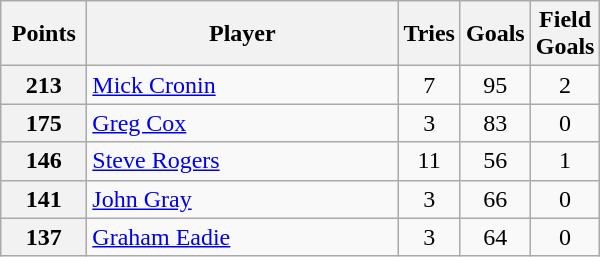<table class="wikitable" style="text-align:left;">
<tr>
<th width=50>Points</th>
<th width=200>Player</th>
<th width=30>Tries</th>
<th width=30>Goals</th>
<th width=30>Field Goals</th>
</tr>
<tr>
<th>213</th>
<td> <a href='#'>Mick Cronin</a></td>
<td align=center>7</td>
<td align=center>95</td>
<td align=center>2</td>
</tr>
<tr>
<th>175</th>
<td> <a href='#'>Greg Cox</a></td>
<td align=center>3</td>
<td align=center>83</td>
<td align=center>0</td>
</tr>
<tr>
<th>146</th>
<td> <a href='#'>Steve Rogers</a></td>
<td align=center>11</td>
<td align=center>56</td>
<td align=center>1</td>
</tr>
<tr>
<th>141</th>
<td> <a href='#'>John Gray</a></td>
<td align=center>3</td>
<td align=center>66</td>
<td align=center>0</td>
</tr>
<tr>
<th>137</th>
<td> <a href='#'>Graham Eadie</a></td>
<td align=center>3</td>
<td align=center>64</td>
<td align=center>0</td>
</tr>
</table>
